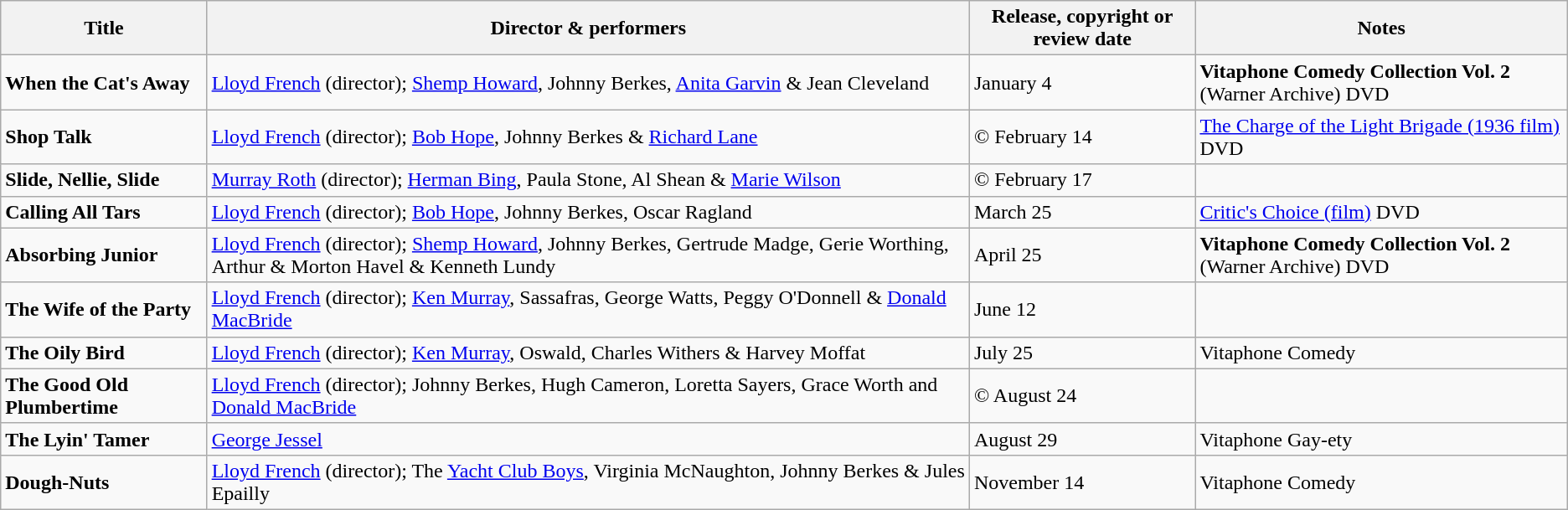<table class="wikitable sortable" border="1">
<tr>
<th>Title</th>
<th>Director & performers</th>
<th>Release, copyright or review date</th>
<th>Notes</th>
</tr>
<tr>
<td><strong>When the Cat's Away</strong></td>
<td><a href='#'>Lloyd French</a> (director); <a href='#'>Shemp Howard</a>, Johnny Berkes, <a href='#'>Anita Garvin</a> & Jean Cleveland</td>
<td>January 4</td>
<td><strong>Vitaphone Comedy Collection Vol. 2</strong> (Warner Archive) DVD</td>
</tr>
<tr>
<td><strong>Shop Talk</strong></td>
<td><a href='#'>Lloyd French</a> (director); <a href='#'>Bob Hope</a>, Johnny Berkes & <a href='#'>Richard Lane</a></td>
<td>© February 14</td>
<td><a href='#'>The Charge of the Light Brigade (1936 film)</a> DVD</td>
</tr>
<tr>
<td><strong>Slide, Nellie, Slide</strong></td>
<td><a href='#'>Murray Roth</a> (director); <a href='#'>Herman Bing</a>, Paula Stone, Al Shean & <a href='#'>Marie Wilson</a></td>
<td>© February 17</td>
</tr>
<tr>
<td><strong>Calling All Tars</strong></td>
<td><a href='#'>Lloyd French</a> (director); <a href='#'>Bob Hope</a>, Johnny Berkes, Oscar Ragland</td>
<td>March 25</td>
<td><a href='#'>Critic's Choice (film)</a> DVD</td>
</tr>
<tr>
<td><strong>Absorbing Junior</strong></td>
<td><a href='#'>Lloyd French</a> (director); <a href='#'>Shemp Howard</a>, Johnny Berkes, Gertrude Madge, Gerie Worthing, Arthur & Morton Havel & Kenneth Lundy</td>
<td>April 25</td>
<td><strong>Vitaphone Comedy Collection Vol. 2</strong> (Warner Archive) DVD</td>
</tr>
<tr>
<td><strong>The Wife of the Party</strong></td>
<td><a href='#'>Lloyd French</a> (director); <a href='#'>Ken Murray</a>, Sassafras, George Watts, Peggy O'Donnell & <a href='#'>Donald MacBride</a></td>
<td>June 12</td>
</tr>
<tr>
<td><strong>The Oily Bird</strong></td>
<td><a href='#'>Lloyd French</a> (director); <a href='#'>Ken Murray</a>, Oswald, Charles Withers & Harvey Moffat</td>
<td>July 25</td>
<td>Vitaphone Comedy</td>
</tr>
<tr>
<td><strong>The Good Old Plumbertime</strong></td>
<td><a href='#'>Lloyd French</a> (director); Johnny Berkes, Hugh Cameron, Loretta Sayers, Grace Worth and <a href='#'>Donald MacBride</a></td>
<td>© August 24</td>
</tr>
<tr>
<td><strong>The Lyin' Tamer</strong></td>
<td><a href='#'>George Jessel</a></td>
<td>August 29</td>
<td>Vitaphone Gay-ety</td>
</tr>
<tr>
<td><strong>Dough-Nuts</strong></td>
<td><a href='#'>Lloyd French</a> (director); The  <a href='#'>Yacht Club Boys</a>, Virginia McNaughton, Johnny Berkes & Jules Epailly</td>
<td>November 14</td>
<td>Vitaphone Comedy</td>
</tr>
</table>
